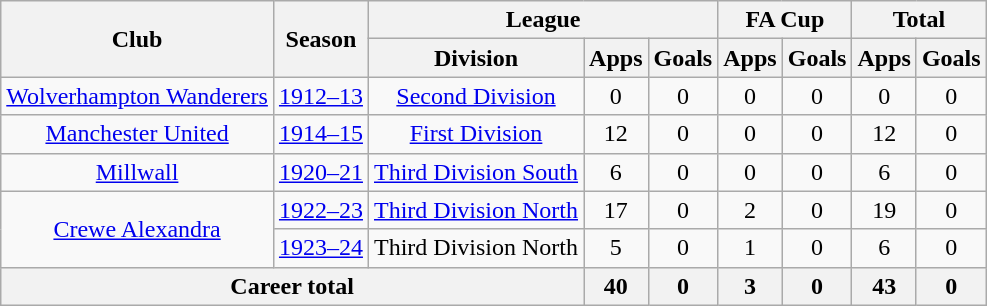<table class="wikitable" style="text-align: center;">
<tr>
<th rowspan=2>Club</th>
<th rowspan=2>Season</th>
<th colspan=3>League</th>
<th colspan=2>FA Cup</th>
<th colspan=2>Total</th>
</tr>
<tr>
<th>Division</th>
<th>Apps</th>
<th>Goals</th>
<th>Apps</th>
<th>Goals</th>
<th>Apps</th>
<th>Goals</th>
</tr>
<tr>
<td><a href='#'>Wolverhampton Wanderers</a></td>
<td><a href='#'>1912–13</a></td>
<td><a href='#'>Second Division</a></td>
<td>0</td>
<td>0</td>
<td>0</td>
<td>0</td>
<td>0</td>
<td>0</td>
</tr>
<tr>
<td><a href='#'>Manchester United</a></td>
<td><a href='#'>1914–15</a></td>
<td><a href='#'>First Division</a></td>
<td>12</td>
<td>0</td>
<td>0</td>
<td>0</td>
<td>12</td>
<td>0</td>
</tr>
<tr>
<td><a href='#'>Millwall</a></td>
<td><a href='#'>1920–21</a></td>
<td><a href='#'>Third Division South</a></td>
<td>6</td>
<td>0</td>
<td>0</td>
<td>0</td>
<td>6</td>
<td>0</td>
</tr>
<tr>
<td rowspan=2><a href='#'>Crewe Alexandra</a></td>
<td><a href='#'>1922–23</a></td>
<td><a href='#'>Third Division North</a></td>
<td>17</td>
<td>0</td>
<td>2</td>
<td>0</td>
<td>19</td>
<td>0</td>
</tr>
<tr>
<td><a href='#'>1923–24</a></td>
<td>Third Division North</td>
<td>5</td>
<td>0</td>
<td>1</td>
<td>0</td>
<td>6</td>
<td>0</td>
</tr>
<tr>
<th colspan=3>Career total</th>
<th>40</th>
<th>0</th>
<th>3</th>
<th>0</th>
<th>43</th>
<th>0</th>
</tr>
</table>
